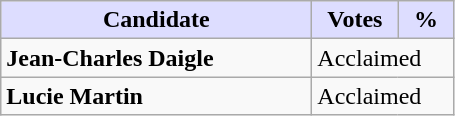<table class="wikitable">
<tr>
<th style="background:#ddf; width:200px;">Candidate</th>
<th style="background:#ddf; width:50px;">Votes</th>
<th style="background:#ddf; width:30px;">%</th>
</tr>
<tr>
<td><strong>Jean-Charles Daigle</strong></td>
<td colspan="2">Acclaimed</td>
</tr>
<tr>
<td><strong>Lucie Martin</strong></td>
<td colspan="2">Acclaimed</td>
</tr>
</table>
